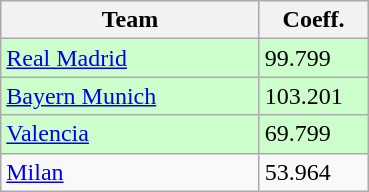<table class="wikitable" style="float:left; margin-right:1em">
<tr>
<th width=165>Team</th>
<th width=65>Coeff.</th>
</tr>
<tr bgcolor="#ccffcc">
<td> <a href='#'>Real Madrid</a></td>
<td>99.799</td>
</tr>
<tr bgcolor="#ccffcc">
<td> <a href='#'>Bayern Munich</a></td>
<td>103.201</td>
</tr>
<tr bgcolor="#ccffcc">
<td> <a href='#'>Valencia</a></td>
<td>69.799</td>
</tr>
<tr>
<td> <a href='#'>Milan</a></td>
<td>53.964</td>
</tr>
</table>
